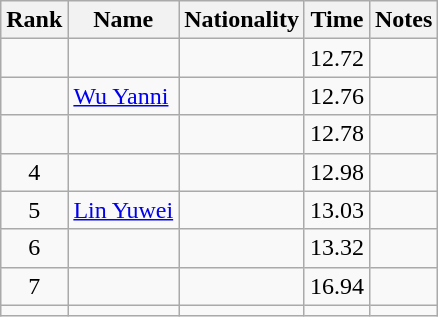<table class="wikitable sortable" style="text-align:center">
<tr>
<th>Rank</th>
<th>Name</th>
<th>Nationality</th>
<th>Time</th>
<th>Notes</th>
</tr>
<tr>
<td></td>
<td align=left></td>
<td align=left></td>
<td>12.72</td>
<td></td>
</tr>
<tr>
<td></td>
<td align=left><a href='#'>Wu Yanni</a></td>
<td align=left></td>
<td>12.76</td>
<td></td>
</tr>
<tr>
<td></td>
<td align=left></td>
<td align=left></td>
<td>12.78</td>
<td></td>
</tr>
<tr>
<td>4</td>
<td align=left></td>
<td align=left></td>
<td>12.98</td>
<td></td>
</tr>
<tr>
<td>5</td>
<td align=left><a href='#'>Lin Yuwei</a></td>
<td align=left></td>
<td>13.03</td>
<td></td>
</tr>
<tr>
<td>6</td>
<td align=left></td>
<td align=left></td>
<td>13.32</td>
<td></td>
</tr>
<tr>
<td>7</td>
<td align=left></td>
<td align=left></td>
<td>16.94</td>
<td></td>
</tr>
<tr>
<td></td>
<td align=left></td>
<td align=left></td>
<td></td>
<td></td>
</tr>
</table>
